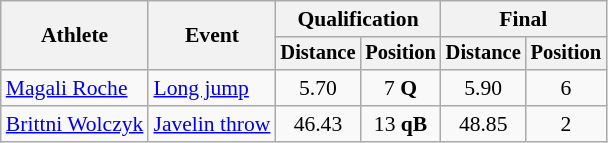<table class=wikitable style="font-size:90%">
<tr>
<th rowspan=2>Athlete</th>
<th rowspan=2>Event</th>
<th colspan=2>Qualification</th>
<th colspan=2>Final</th>
</tr>
<tr style="font-size:95%">
<th>Distance</th>
<th>Position</th>
<th>Distance</th>
<th>Position</th>
</tr>
<tr align=center>
<td align=left><a href='#'>Magali Roche</a></td>
<td align=left><a href='#'>Long jump</a></td>
<td>5.70</td>
<td>7 <strong>Q</strong></td>
<td>5.90</td>
<td>6</td>
</tr>
<tr align=center>
<td align=left><a href='#'>Brittni Wolczyk</a></td>
<td align=left><a href='#'>Javelin throw</a></td>
<td>46.43</td>
<td>13 <strong>qB</strong></td>
<td>48.85</td>
<td>2</td>
</tr>
</table>
